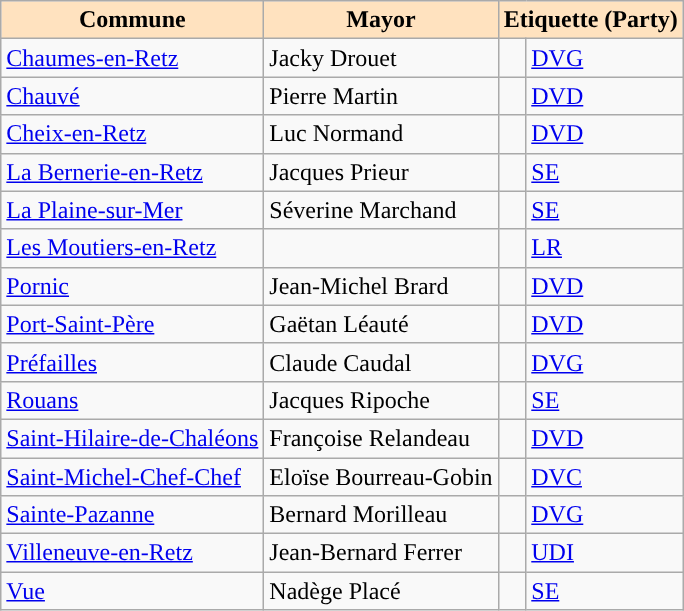<table class="wikitable centre" style="margin-left: auto; margin-right: auto;">
<tr>
<th style="background: #ffe2bf; color:#000000;">Commune</th>
<th style="background: #ffe2bf; color:#000000;">Mayor</th>
<th style="background: #ffe2bf; color:#000000;" colspan="2">Etiquette (Party)</th>
</tr>
<tr>
<td><a href='#'>Chaumes-en-Retz</a></td>
<td>Jacky Drouet</td>
<td style="background: "></td>
<td><a href='#'>DVG</a></td>
</tr>
<tr>
<td><a href='#'>Chauvé</a></td>
<td>Pierre Martin</td>
<td style="background: "></td>
<td><a href='#'>DVD</a></td>
</tr>
<tr>
<td><a href='#'>Cheix-en-Retz</a></td>
<td>Luc Normand</td>
<td style="background: "></td>
<td><a href='#'>DVD</a></td>
</tr>
<tr>
<td><a href='#'>La Bernerie-en-Retz</a></td>
<td>Jacques Prieur</td>
<td style="background: "></td>
<td><a href='#'>SE</a></td>
</tr>
<tr>
<td><a href='#'>La Plaine-sur-Mer</a></td>
<td>Séverine Marchand</td>
<td style="background: "></td>
<td><a href='#'>SE</a></td>
</tr>
<tr>
<td><a href='#'>Les Moutiers-en-Retz</a></td>
<td></td>
<td style="background: "></td>
<td><a href='#'>LR</a></td>
</tr>
<tr>
<td><a href='#'>Pornic</a></td>
<td>Jean-Michel Brard</td>
<td style="background: "></td>
<td><a href='#'>DVD</a></td>
</tr>
<tr>
<td><a href='#'>Port-Saint-Père</a></td>
<td>Gaëtan Léauté</td>
<td style="background: "></td>
<td><a href='#'>DVD</a></td>
</tr>
<tr>
<td><a href='#'>Préfailles</a></td>
<td>Claude Caudal</td>
<td style="background: "></td>
<td><a href='#'>DVG</a></td>
</tr>
<tr>
<td><a href='#'>Rouans</a></td>
<td>Jacques Ripoche</td>
<td style="background: "></td>
<td><a href='#'>SE</a></td>
</tr>
<tr>
<td><a href='#'>Saint-Hilaire-de-Chaléons</a></td>
<td>Françoise Relandeau</td>
<td style="background: "></td>
<td><a href='#'>DVD</a></td>
</tr>
<tr>
<td><a href='#'>Saint-Michel-Chef-Chef</a></td>
<td>Eloïse Bourreau-Gobin</td>
<td style="background: "></td>
<td><a href='#'>DVC</a></td>
</tr>
<tr>
<td><a href='#'>Sainte-Pazanne</a></td>
<td>Bernard Morilleau</td>
<td style="background: "></td>
<td><a href='#'>DVG</a></td>
</tr>
<tr>
<td><a href='#'>Villeneuve-en-Retz</a></td>
<td>Jean-Bernard Ferrer</td>
<td style="background: "></td>
<td><a href='#'>UDI</a></td>
</tr>
<tr>
<td><a href='#'>Vue</a></td>
<td>Nadège Placé</td>
<td style="background: "></td>
<td><a href='#'>SE</a></td>
</tr>
</table>
